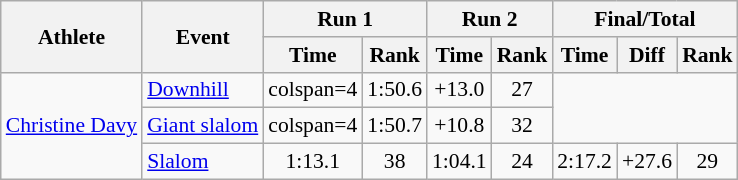<table class="wikitable" style="font-size:90%">
<tr>
<th rowspan="2">Athlete</th>
<th rowspan="2">Event</th>
<th colspan="2">Run 1</th>
<th colspan="2">Run 2</th>
<th colspan="3">Final/Total</th>
</tr>
<tr>
<th>Time</th>
<th>Rank</th>
<th>Time</th>
<th>Rank</th>
<th>Time</th>
<th>Diff</th>
<th>Rank</th>
</tr>
<tr align="center">
<td align="left" rowspan=3><a href='#'>Christine Davy</a></td>
<td align="left"><a href='#'>Downhill</a></td>
<td>colspan=4 </td>
<td>1:50.6</td>
<td>+13.0</td>
<td>27</td>
</tr>
<tr align="center">
<td align="left"><a href='#'>Giant slalom</a></td>
<td>colspan=4 </td>
<td>1:50.7</td>
<td>+10.8</td>
<td>32</td>
</tr>
<tr align="center">
<td align="left"><a href='#'>Slalom</a></td>
<td>1:13.1</td>
<td>38</td>
<td>1:04.1</td>
<td>24</td>
<td>2:17.2</td>
<td>+27.6</td>
<td>29</td>
</tr>
</table>
